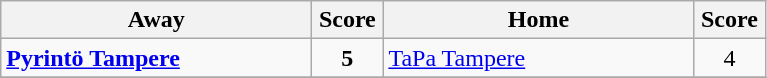<table class="wikitable">
<tr>
<th width="200">Away</th>
<th width="40">Score</th>
<th width="200">Home</th>
<th width="40">Score</th>
</tr>
<tr>
<td><strong><a href='#'>Pyrintö Tampere</a></strong></td>
<td align=center><strong>5</strong></td>
<td><a href='#'>TaPa Tampere</a></td>
<td align=center>4</td>
</tr>
<tr>
</tr>
</table>
